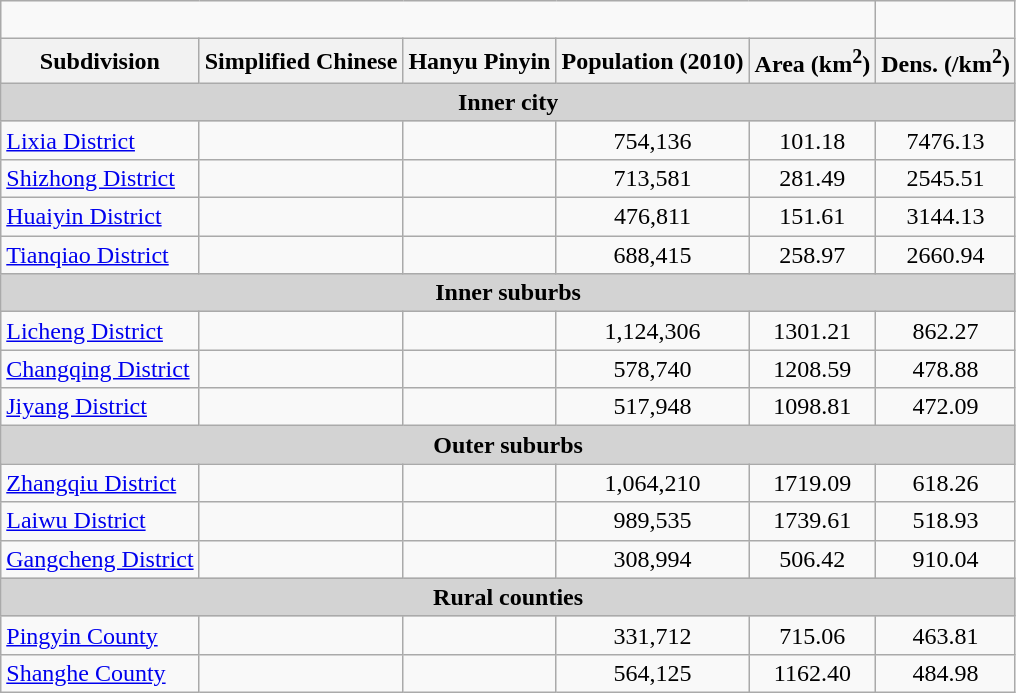<table class="wikitable">
<tr>
<td colspan="5"><div><br>












</div></td>
</tr>
<tr>
<th>Subdivision</th>
<th>Simplified Chinese</th>
<th>Hanyu Pinyin</th>
<th>Population (2010)</th>
<th>Area (km<sup>2</sup>)</th>
<th>Dens. (/km<sup>2</sup>)</th>
</tr>
<tr>
<td colspan="6" style="text-align:center; background:#d3d3d3;"><strong>Inner city</strong></td>
</tr>
<tr>
<td align="left"><a href='#'>Lixia District</a></td>
<td align="center"></td>
<td align="left"></td>
<td align="center">754,136</td>
<td align="center">101.18</td>
<td align="center">7476.13</td>
</tr>
<tr>
<td align="left"><a href='#'>Shizhong District</a></td>
<td align="center"></td>
<td align="left"></td>
<td align="center">713,581</td>
<td align="center">281.49</td>
<td align="center">2545.51</td>
</tr>
<tr>
<td align="left"><a href='#'>Huaiyin District</a></td>
<td align="center"></td>
<td align="left"></td>
<td align="center">476,811</td>
<td align="center">151.61</td>
<td align="center">3144.13</td>
</tr>
<tr>
<td align="left"><a href='#'>Tianqiao District</a></td>
<td align="center"></td>
<td align="left"></td>
<td align="center">688,415</td>
<td align="center">258.97</td>
<td align="center">2660.94</td>
</tr>
<tr>
<td colspan="6" style="text-align:center; background:#d3d3d3;"><strong>Inner suburbs</strong></td>
</tr>
<tr>
<td align="left"><a href='#'>Licheng District</a></td>
<td align="center"></td>
<td align="left"></td>
<td align="center">1,124,306</td>
<td align="center">1301.21</td>
<td align="center">862.27</td>
</tr>
<tr>
<td align="left"><a href='#'>Changqing District</a></td>
<td align="center"></td>
<td align="left"></td>
<td align="center">578,740</td>
<td align="center">1208.59</td>
<td align="center">478.88</td>
</tr>
<tr>
<td align="left"><a href='#'>Jiyang District</a></td>
<td align="center"></td>
<td align="left"></td>
<td align="center">517,948</td>
<td align="center">1098.81</td>
<td align="center">472.09</td>
</tr>
<tr>
<td colspan="6" style="text-align:center; background:#d3d3d3;"><strong>Outer suburbs</strong></td>
</tr>
<tr>
<td align="left"><a href='#'>Zhangqiu District</a></td>
<td align="center"></td>
<td align="left"></td>
<td align="center">1,064,210</td>
<td align="center">1719.09</td>
<td align="center">618.26</td>
</tr>
<tr>
<td align="left"><a href='#'>Laiwu District</a></td>
<td align="center"></td>
<td align="left"></td>
<td align="center">989,535</td>
<td align="center">1739.61</td>
<td align="center">518.93</td>
</tr>
<tr>
<td align="left"><a href='#'>Gangcheng District</a></td>
<td align="center"></td>
<td align="left"></td>
<td align="center">308,994</td>
<td align="center">506.42</td>
<td align="center">910.04</td>
</tr>
<tr>
<td colspan="6" style="text-align:center; background:#d3d3d3;"><strong>Rural counties</strong></td>
</tr>
<tr>
<td align="left"><a href='#'>Pingyin County</a></td>
<td align="center"></td>
<td align="left"></td>
<td align="center">331,712</td>
<td align="center">715.06</td>
<td align="center">463.81</td>
</tr>
<tr>
<td align="left"><a href='#'>Shanghe County</a></td>
<td align="center"></td>
<td align="left"></td>
<td align="center">564,125</td>
<td align="center">1162.40</td>
<td align="center">484.98</td>
</tr>
</table>
